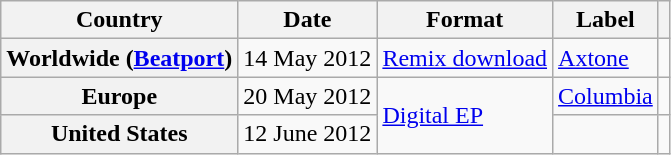<table class="wikitable plainrowheaders">
<tr>
<th scope="col">Country</th>
<th scope="col">Date</th>
<th scope="col">Format</th>
<th scope="col">Label</th>
<th scope="col"></th>
</tr>
<tr>
<th scope="row">Worldwide (<a href='#'>Beatport</a>)</th>
<td>14 May 2012</td>
<td><a href='#'>Remix download</a></td>
<td><a href='#'>Axtone</a></td>
<td></td>
</tr>
<tr>
<th scope="row">Europe</th>
<td>20 May 2012</td>
<td rowspan="2"><a href='#'>Digital EP</a></td>
<td><a href='#'>Columbia</a></td>
<td></td>
</tr>
<tr>
<th scope="row">United States</th>
<td>12 June 2012</td>
<td></td>
<td></td>
</tr>
</table>
